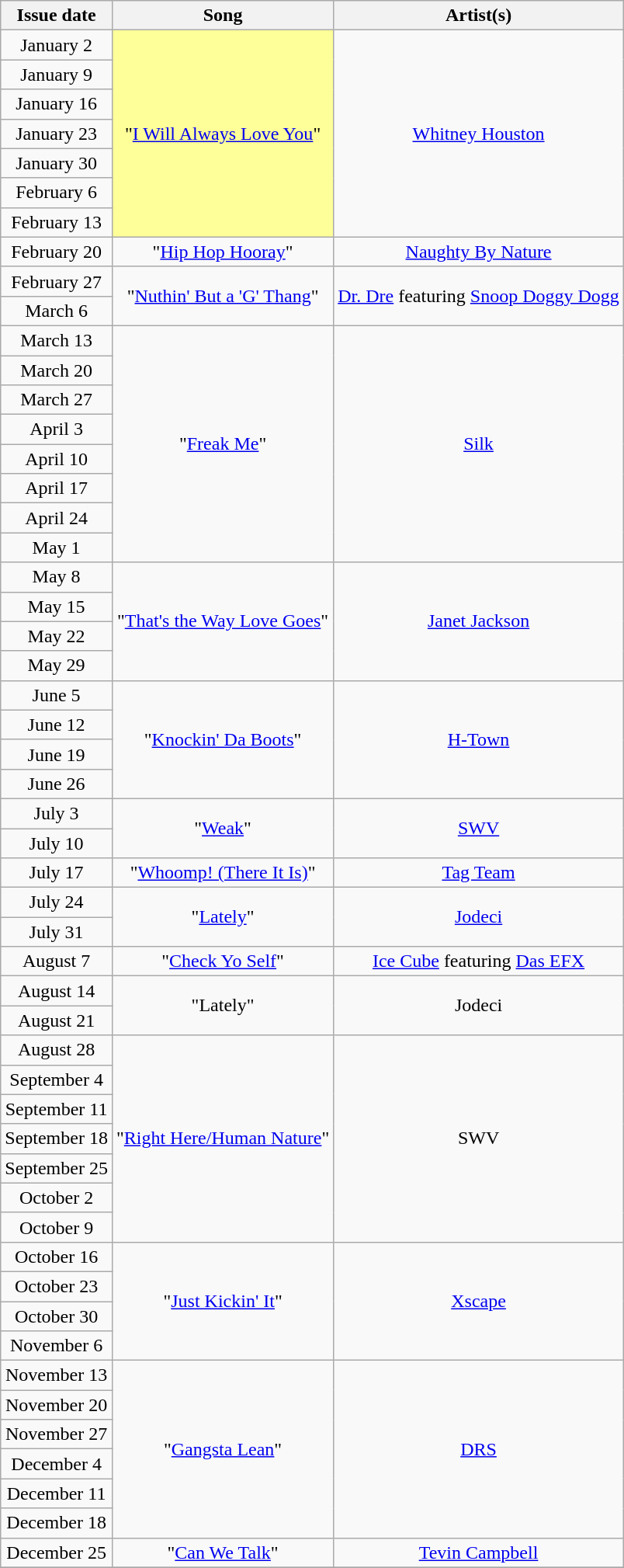<table class="wikitable plainheaders" style="text-align: center;">
<tr>
<th>Issue date</th>
<th>Song</th>
<th>Artist(s)</th>
</tr>
<tr>
<td>January 2</td>
<td bgcolor=#FFFF99 rowspan="7">"<a href='#'>I Will Always Love You</a>" </td>
<td rowspan="7"><a href='#'>Whitney Houston</a></td>
</tr>
<tr>
<td>January 9</td>
</tr>
<tr>
<td>January 16</td>
</tr>
<tr>
<td>January 23</td>
</tr>
<tr>
<td>January 30</td>
</tr>
<tr>
<td>February 6</td>
</tr>
<tr>
<td>February 13</td>
</tr>
<tr>
<td>February 20</td>
<td>"<a href='#'>Hip Hop Hooray</a>"</td>
<td><a href='#'>Naughty By Nature</a></td>
</tr>
<tr>
<td>February 27</td>
<td rowspan="2">"<a href='#'>Nuthin' But a 'G' Thang</a>"</td>
<td rowspan="2"><a href='#'>Dr. Dre</a> featuring <a href='#'>Snoop Doggy Dogg</a></td>
</tr>
<tr>
<td>March 6</td>
</tr>
<tr>
<td>March 13</td>
<td rowspan="8">"<a href='#'>Freak Me</a>"</td>
<td rowspan="8"><a href='#'>Silk</a></td>
</tr>
<tr>
<td>March 20</td>
</tr>
<tr>
<td>March 27</td>
</tr>
<tr>
<td>April 3</td>
</tr>
<tr>
<td>April 10</td>
</tr>
<tr>
<td>April 17</td>
</tr>
<tr>
<td>April 24</td>
</tr>
<tr>
<td>May 1</td>
</tr>
<tr>
<td>May 8</td>
<td rowspan="4">"<a href='#'>That's the Way Love Goes</a>"</td>
<td rowspan="4"><a href='#'>Janet Jackson</a></td>
</tr>
<tr>
<td>May 15</td>
</tr>
<tr>
<td>May 22</td>
</tr>
<tr>
<td>May 29</td>
</tr>
<tr>
<td>June 5</td>
<td rowspan="4">"<a href='#'>Knockin' Da Boots</a>"</td>
<td rowspan="4"><a href='#'>H-Town</a></td>
</tr>
<tr>
<td>June 12</td>
</tr>
<tr>
<td>June 19</td>
</tr>
<tr>
<td>June 26</td>
</tr>
<tr>
<td>July 3</td>
<td rowspan="2">"<a href='#'>Weak</a>"</td>
<td rowspan="2"><a href='#'>SWV</a></td>
</tr>
<tr>
<td>July 10</td>
</tr>
<tr>
<td>July 17</td>
<td>"<a href='#'>Whoomp! (There It Is)</a>"</td>
<td><a href='#'>Tag Team</a></td>
</tr>
<tr>
<td>July 24</td>
<td rowspan="2">"<a href='#'>Lately</a>"</td>
<td rowspan="2"><a href='#'>Jodeci</a></td>
</tr>
<tr>
<td>July 31</td>
</tr>
<tr>
<td>August 7</td>
<td>"<a href='#'>Check Yo Self</a>"</td>
<td><a href='#'>Ice Cube</a> featuring <a href='#'>Das EFX</a></td>
</tr>
<tr>
<td>August 14</td>
<td rowspan="2">"Lately"</td>
<td rowspan="2">Jodeci</td>
</tr>
<tr>
<td>August 21</td>
</tr>
<tr>
<td>August 28</td>
<td rowspan="7">"<a href='#'>Right Here/Human Nature</a>"</td>
<td rowspan="7">SWV</td>
</tr>
<tr>
<td>September 4</td>
</tr>
<tr>
<td>September 11</td>
</tr>
<tr>
<td>September 18</td>
</tr>
<tr>
<td>September 25</td>
</tr>
<tr>
<td>October 2</td>
</tr>
<tr>
<td>October 9</td>
</tr>
<tr>
<td>October 16</td>
<td rowspan="4">"<a href='#'>Just Kickin' It</a>"</td>
<td rowspan="4"><a href='#'>Xscape</a></td>
</tr>
<tr>
<td>October 23</td>
</tr>
<tr>
<td>October 30</td>
</tr>
<tr>
<td>November 6</td>
</tr>
<tr>
<td>November 13</td>
<td rowspan="6">"<a href='#'>Gangsta Lean</a>"</td>
<td rowspan="6"><a href='#'>DRS</a></td>
</tr>
<tr>
<td>November 20</td>
</tr>
<tr>
<td>November 27</td>
</tr>
<tr>
<td>December 4</td>
</tr>
<tr>
<td>December 11</td>
</tr>
<tr>
<td>December 18</td>
</tr>
<tr>
<td>December 25</td>
<td>"<a href='#'>Can We Talk</a>"</td>
<td><a href='#'>Tevin Campbell</a></td>
</tr>
<tr>
</tr>
</table>
